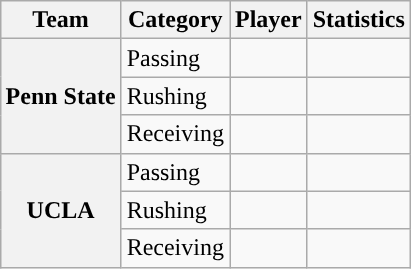<table class="wikitable" style="float:right">
<tr>
<th>Team</th>
<th>Category</th>
<th>Player</th>
<th>Statistics</th>
</tr>
<tr>
<th rowspan=3>Penn State</th>
<td>Passing</td>
<td></td>
<td></td>
</tr>
<tr>
<td>Rushing</td>
<td></td>
<td></td>
</tr>
<tr>
<td>Receiving</td>
<td></td>
<td></td>
</tr>
<tr>
<th rowspan=3>UCLA</th>
<td>Passing</td>
<td></td>
<td></td>
</tr>
<tr>
<td>Rushing</td>
<td></td>
<td></td>
</tr>
<tr>
<td>Receiving</td>
<td></td>
<td></td>
</tr>
</table>
